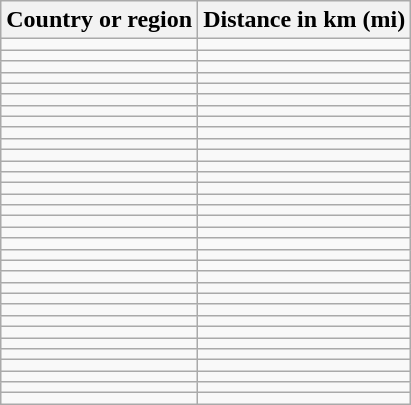<table class="wikitable sortable">
<tr>
<th>Country or region</th>
<th>Distance in km (mi)</th>
</tr>
<tr>
<td></td>
<td></td>
</tr>
<tr>
<td></td>
<td></td>
</tr>
<tr>
<td></td>
<td></td>
</tr>
<tr>
<td></td>
<td></td>
</tr>
<tr>
<td></td>
<td></td>
</tr>
<tr>
<td></td>
<td></td>
</tr>
<tr>
<td></td>
<td></td>
</tr>
<tr>
<td></td>
<td></td>
</tr>
<tr>
<td></td>
<td></td>
</tr>
<tr>
<td></td>
<td></td>
</tr>
<tr>
<td></td>
<td></td>
</tr>
<tr>
<td></td>
<td></td>
</tr>
<tr>
<td></td>
<td></td>
</tr>
<tr>
<td></td>
<td></td>
</tr>
<tr>
<td></td>
<td></td>
</tr>
<tr>
<td></td>
<td></td>
</tr>
<tr>
<td></td>
<td></td>
</tr>
<tr>
<td></td>
<td></td>
</tr>
<tr>
<td></td>
<td></td>
</tr>
<tr>
<td></td>
<td></td>
</tr>
<tr>
<td></td>
<td></td>
</tr>
<tr>
<td></td>
<td></td>
</tr>
<tr>
<td></td>
<td></td>
</tr>
<tr>
<td></td>
<td></td>
</tr>
<tr>
<td></td>
<td></td>
</tr>
<tr>
<td></td>
<td></td>
</tr>
<tr>
<td></td>
<td></td>
</tr>
<tr>
<td></td>
<td></td>
</tr>
<tr>
<td></td>
<td></td>
</tr>
<tr>
<td></td>
<td></td>
</tr>
<tr>
<td></td>
<td></td>
</tr>
<tr>
<td></td>
<td></td>
</tr>
<tr>
<td></td>
<td></td>
</tr>
</table>
